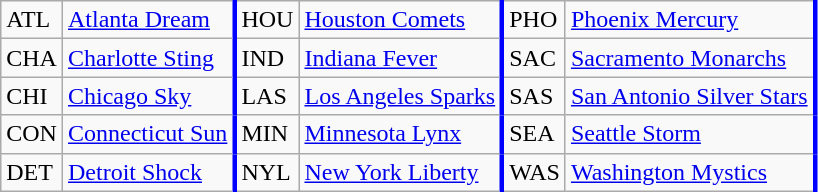<table class="wikitable" align=center>
<tr>
<td>ATL</td>
<td style="border-right: solid blue"><a href='#'>Atlanta Dream</a></td>
<td>HOU</td>
<td style="border-right: solid blue"><a href='#'>Houston Comets</a></td>
<td>PHO</td>
<td style="border-right: solid blue"><a href='#'>Phoenix Mercury</a></td>
</tr>
<tr>
<td>CHA</td>
<td style="border-right: solid blue"><a href='#'>Charlotte Sting</a></td>
<td>IND</td>
<td style="border-right: solid blue"><a href='#'>Indiana Fever</a></td>
<td>SAC</td>
<td style="border-right: solid blue"><a href='#'>Sacramento Monarchs</a></td>
</tr>
<tr>
<td>CHI</td>
<td style="border-right: solid blue"><a href='#'>Chicago Sky</a></td>
<td>LAS</td>
<td style="border-right: solid blue"><a href='#'>Los Angeles Sparks</a></td>
<td>SAS</td>
<td style="border-right: solid blue"><a href='#'>San Antonio Silver Stars</a></td>
</tr>
<tr>
<td>CON</td>
<td style="border-right: solid blue"><a href='#'>Connecticut Sun</a></td>
<td>MIN</td>
<td style="border-right: solid blue"><a href='#'>Minnesota Lynx</a></td>
<td>SEA</td>
<td style="border-right: solid blue"><a href='#'>Seattle Storm</a></td>
</tr>
<tr>
<td>DET</td>
<td style="border-right: solid blue"><a href='#'>Detroit Shock</a></td>
<td>NYL</td>
<td style="border-right: solid blue"><a href='#'>New York Liberty</a></td>
<td>WAS</td>
<td style="border-right: solid blue"><a href='#'>Washington Mystics</a></td>
</tr>
</table>
